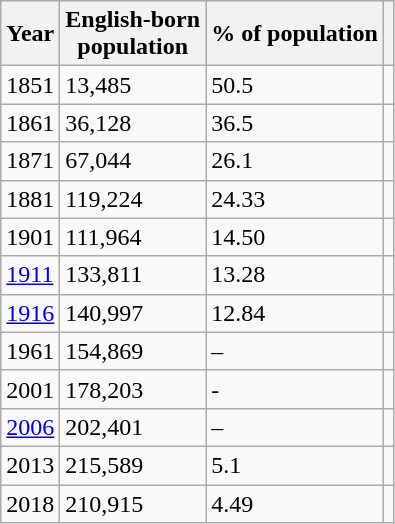<table class="sort wikitable" "font-size:90%;">
<tr>
<th>Year</th>
<th>English-born<br>population</th>
<th>% of population</th>
<th></th>
</tr>
<tr>
<td>1851</td>
<td>13,485</td>
<td>50.5</td>
<td></td>
</tr>
<tr>
<td>1861</td>
<td>36,128</td>
<td>36.5</td>
<td></td>
</tr>
<tr>
<td>1871</td>
<td>67,044</td>
<td>26.1</td>
<td></td>
</tr>
<tr>
<td>1881</td>
<td>119,224</td>
<td>24.33</td>
<td></td>
</tr>
<tr>
<td>1901</td>
<td>111,964</td>
<td>14.50</td>
<td></td>
</tr>
<tr>
<td><a href='#'>1911</a></td>
<td>133,811</td>
<td>13.28</td>
<td></td>
</tr>
<tr>
<td><a href='#'>1916</a></td>
<td>140,997</td>
<td>12.84</td>
<td></td>
</tr>
<tr>
<td>1961</td>
<td>154,869</td>
<td>–</td>
<td></td>
</tr>
<tr>
<td>2001</td>
<td>178,203</td>
<td>-</td>
<td></td>
</tr>
<tr>
<td><a href='#'>2006</a></td>
<td>202,401</td>
<td>–</td>
<td></td>
</tr>
<tr>
<td>2013</td>
<td>215,589</td>
<td>5.1</td>
<td></td>
</tr>
<tr>
<td>2018</td>
<td>210,915</td>
<td>4.49</td>
<td></td>
</tr>
</table>
